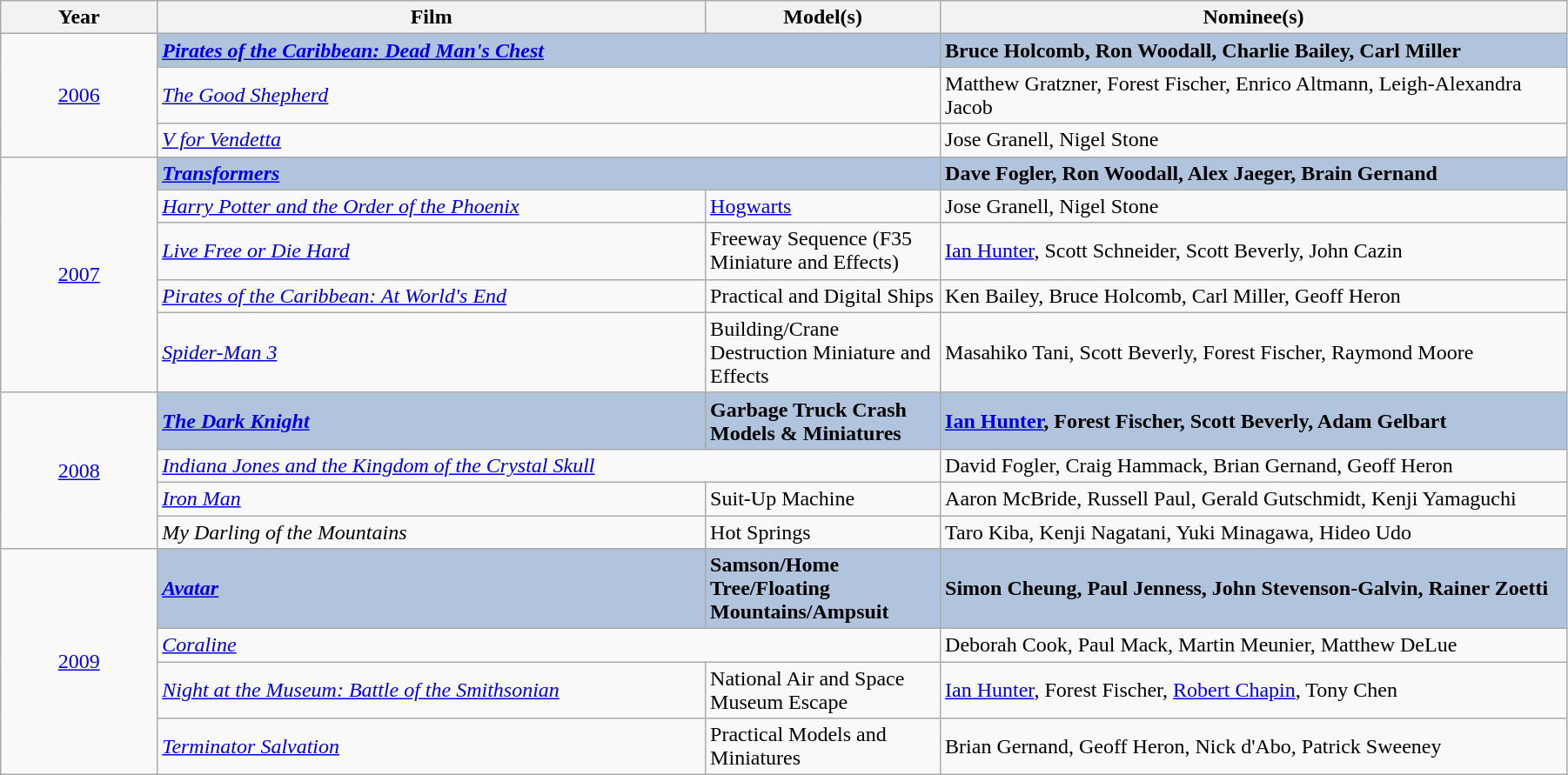<table class="wikitable" width="95%" cellpadding="5">
<tr>
<th width="10%">Year</th>
<th width="35%">Film</th>
<th width="15%">Model(s)</th>
<th width="45%">Nominee(s)</th>
</tr>
<tr>
<td rowspan="3" style="text-align:center;"><a href='#'>2006</a><br></td>
<td style="background:#B0C4DE;" colspan="2"><strong><em><a href='#'>Pirates of the Caribbean: Dead Man's Chest</a></em></strong></td>
<td style="background:#B0C4DE;"><strong>Bruce Holcomb, Ron Woodall, Charlie Bailey, Carl Miller</strong></td>
</tr>
<tr>
<td colspan="2"><em><a href='#'>The Good Shepherd</a></em></td>
<td>Matthew Gratzner, Forest Fischer, Enrico Altmann, Leigh-Alexandra Jacob</td>
</tr>
<tr>
<td colspan="2"><em><a href='#'>V for Vendetta</a></em></td>
<td>Jose Granell, Nigel Stone</td>
</tr>
<tr>
<td rowspan="5" style="text-align:center;"><a href='#'>2007</a><br></td>
<td style="background:#B0C4DE;" colspan="2"><strong><em><a href='#'>Transformers</a></em></strong></td>
<td style="background:#B0C4DE;"><strong>Dave Fogler, Ron Woodall, Alex Jaeger, Brain Gernand</strong></td>
</tr>
<tr>
<td><em><a href='#'>Harry Potter and the Order of the Phoenix</a></em></td>
<td><a href='#'>Hogwarts</a></td>
<td>Jose Granell, Nigel Stone</td>
</tr>
<tr>
<td><em><a href='#'>Live Free or Die Hard</a></em></td>
<td>Freeway Sequence (F35 Miniature and Effects)</td>
<td><a href='#'>Ian Hunter</a>, Scott Schneider, Scott Beverly, John Cazin</td>
</tr>
<tr>
<td><em><a href='#'>Pirates of the Caribbean: At World's End</a></em></td>
<td>Practical and Digital Ships</td>
<td>Ken Bailey, Bruce Holcomb, Carl Miller, Geoff Heron</td>
</tr>
<tr>
<td><em><a href='#'>Spider-Man 3</a></em></td>
<td>Building/Crane Destruction Miniature and Effects</td>
<td>Masahiko Tani, Scott Beverly, Forest Fischer, Raymond Moore</td>
</tr>
<tr>
<td rowspan="4" style="text-align:center;"><a href='#'>2008</a><br></td>
<td style="background:#B0C4DE;"><strong><em><a href='#'>The Dark Knight</a></em></strong></td>
<td style="background:#B0C4DE;"><strong>Garbage Truck Crash Models & Miniatures</strong></td>
<td style="background:#B0C4DE;"><strong><a href='#'>Ian Hunter</a>, Forest Fischer, Scott Beverly, Adam Gelbart</strong></td>
</tr>
<tr>
<td colspan="2"><em><a href='#'>Indiana Jones and the Kingdom of the Crystal Skull</a></em></td>
<td>David Fogler, Craig Hammack, Brian Gernand, Geoff Heron</td>
</tr>
<tr>
<td><em><a href='#'>Iron Man</a></em></td>
<td>Suit-Up Machine</td>
<td>Aaron McBride, Russell Paul, Gerald Gutschmidt, Kenji Yamaguchi</td>
</tr>
<tr>
<td><em>My Darling of the Mountains</em></td>
<td>Hot Springs</td>
<td>Taro Kiba, Kenji Nagatani, Yuki Minagawa, Hideo Udo</td>
</tr>
<tr>
<td rowspan="4" style="text-align:center;"><a href='#'>2009</a><br></td>
<td style="background:#B0C4DE;"><strong><em><a href='#'>Avatar</a></em></strong></td>
<td style="background:#B0C4DE;"><strong>Samson/Home Tree/Floating Mountains/Ampsuit</strong></td>
<td style="background:#B0C4DE;"><strong>Simon Cheung, Paul Jenness, John Stevenson-Galvin, Rainer Zoetti</strong></td>
</tr>
<tr>
<td colspan="2"><em><a href='#'>Coraline</a></em></td>
<td>Deborah Cook, Paul Mack, Martin Meunier, Matthew DeLue</td>
</tr>
<tr>
<td><em><a href='#'>Night at the Museum: Battle of the Smithsonian </a></em></td>
<td>National Air and Space Museum Escape</td>
<td><a href='#'>Ian Hunter</a>, Forest Fischer, <a href='#'>Robert Chapin</a>, Tony Chen</td>
</tr>
<tr>
<td><em><a href='#'>Terminator Salvation</a></em></td>
<td>Practical Models and Miniatures</td>
<td>Brian Gernand, Geoff Heron, Nick d'Abo, Patrick Sweeney</td>
</tr>
</table>
